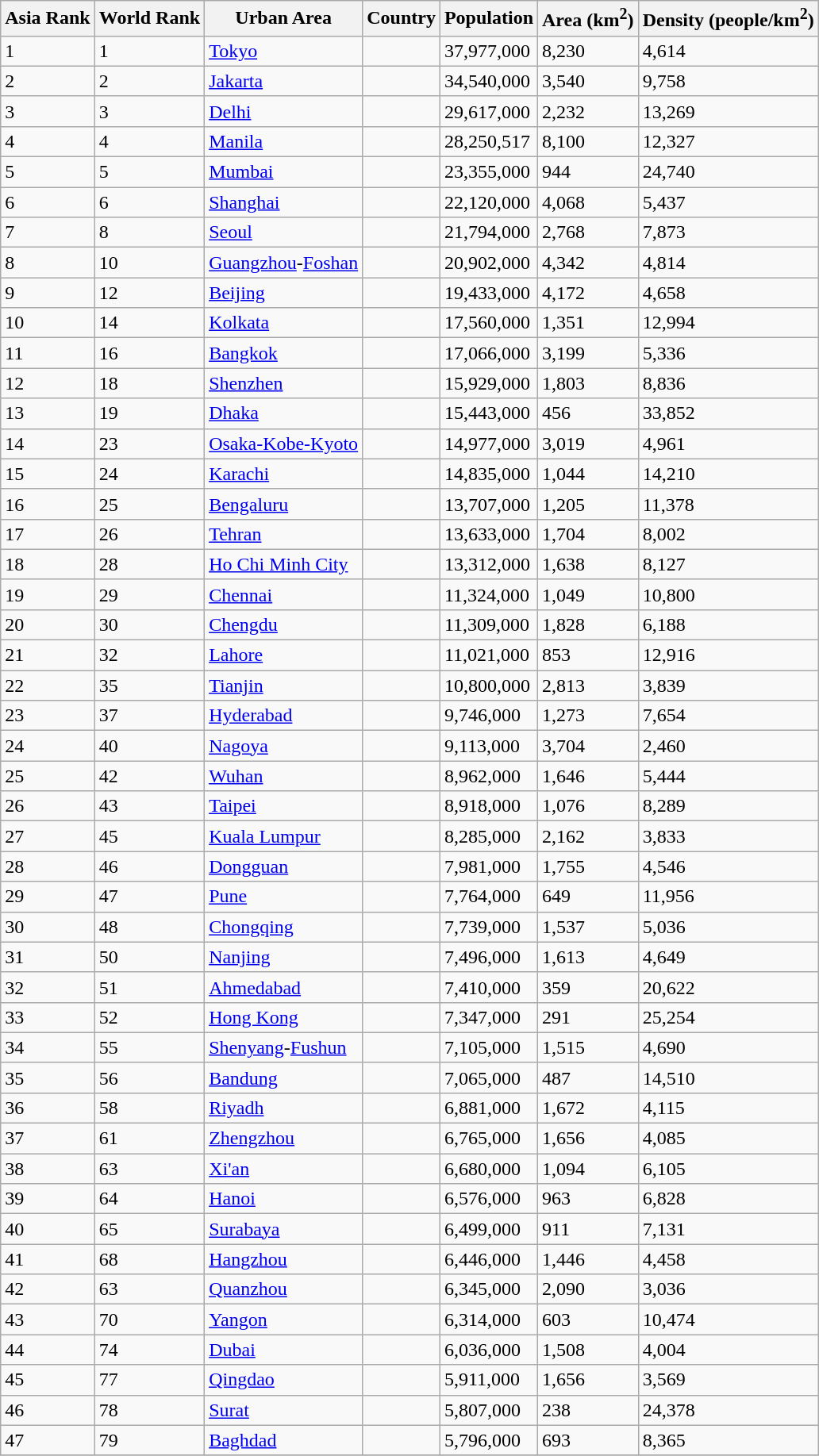<table class="sortable wikitable">
<tr>
<th>Asia Rank</th>
<th>World Rank</th>
<th>Urban Area</th>
<th>Country</th>
<th>Population</th>
<th>Area (km<sup>2</sup>)</th>
<th>Density (people/km<sup>2</sup>)</th>
</tr>
<tr>
<td>1</td>
<td>1</td>
<td><a href='#'>Tokyo</a></td>
<td></td>
<td>37,977,000</td>
<td>8,230</td>
<td>4,614</td>
</tr>
<tr>
<td>2</td>
<td>2</td>
<td><a href='#'>Jakarta</a></td>
<td></td>
<td>34,540,000</td>
<td>3,540</td>
<td>9,758</td>
</tr>
<tr>
<td>3</td>
<td>3</td>
<td><a href='#'>Delhi</a></td>
<td></td>
<td>29,617,000</td>
<td>2,232</td>
<td>13,269</td>
</tr>
<tr>
<td>4</td>
<td>4</td>
<td><a href='#'>Manila</a></td>
<td></td>
<td>28,250,517</td>
<td>8,100</td>
<td>12,327</td>
</tr>
<tr>
<td>5</td>
<td>5</td>
<td><a href='#'>Mumbai</a></td>
<td></td>
<td>23,355,000</td>
<td>944</td>
<td>24,740</td>
</tr>
<tr>
<td>6</td>
<td>6</td>
<td><a href='#'>Shanghai</a></td>
<td></td>
<td>22,120,000</td>
<td>4,068</td>
<td>5,437</td>
</tr>
<tr>
<td>7</td>
<td>8</td>
<td><a href='#'>Seoul</a></td>
<td></td>
<td>21,794,000</td>
<td>2,768</td>
<td>7,873</td>
</tr>
<tr>
<td>8</td>
<td>10</td>
<td><a href='#'>Guangzhou</a>-<a href='#'>Foshan</a></td>
<td></td>
<td>20,902,000</td>
<td>4,342</td>
<td>4,814</td>
</tr>
<tr>
<td>9</td>
<td>12</td>
<td><a href='#'>Beijing</a></td>
<td></td>
<td>19,433,000</td>
<td>4,172</td>
<td>4,658</td>
</tr>
<tr>
<td>10</td>
<td>14</td>
<td><a href='#'>Kolkata</a></td>
<td></td>
<td>17,560,000</td>
<td>1,351</td>
<td>12,994</td>
</tr>
<tr>
<td>11</td>
<td>16</td>
<td><a href='#'>Bangkok</a></td>
<td></td>
<td>17,066,000</td>
<td>3,199</td>
<td>5,336</td>
</tr>
<tr>
<td>12</td>
<td>18</td>
<td><a href='#'>Shenzhen</a></td>
<td></td>
<td>15,929,000</td>
<td>1,803</td>
<td>8,836</td>
</tr>
<tr>
<td>13</td>
<td>19</td>
<td><a href='#'>Dhaka</a></td>
<td></td>
<td>15,443,000</td>
<td>456</td>
<td>33,852</td>
</tr>
<tr>
<td>14</td>
<td>23</td>
<td><a href='#'>Osaka-Kobe-Kyoto</a></td>
<td></td>
<td>14,977,000</td>
<td>3,019</td>
<td>4,961</td>
</tr>
<tr>
<td>15</td>
<td>24</td>
<td><a href='#'>Karachi</a></td>
<td></td>
<td>14,835,000</td>
<td>1,044</td>
<td>14,210</td>
</tr>
<tr>
<td>16</td>
<td>25</td>
<td><a href='#'>Bengaluru</a></td>
<td></td>
<td>13,707,000</td>
<td>1,205</td>
<td>11,378</td>
</tr>
<tr>
<td>17</td>
<td>26</td>
<td><a href='#'>Tehran</a></td>
<td></td>
<td>13,633,000</td>
<td>1,704</td>
<td>8,002</td>
</tr>
<tr>
<td>18</td>
<td>28</td>
<td><a href='#'>Ho Chi Minh City</a></td>
<td></td>
<td>13,312,000</td>
<td>1,638</td>
<td>8,127</td>
</tr>
<tr>
<td>19</td>
<td>29</td>
<td><a href='#'>Chennai</a></td>
<td></td>
<td>11,324,000</td>
<td>1,049</td>
<td>10,800</td>
</tr>
<tr>
<td>20</td>
<td>30</td>
<td><a href='#'>Chengdu</a></td>
<td></td>
<td>11,309,000</td>
<td>1,828</td>
<td>6,188</td>
</tr>
<tr>
<td>21</td>
<td>32</td>
<td><a href='#'>Lahore </a></td>
<td></td>
<td>11,021,000</td>
<td>853</td>
<td>12,916</td>
</tr>
<tr>
<td>22</td>
<td>35</td>
<td><a href='#'>Tianjin</a></td>
<td></td>
<td>10,800,000</td>
<td>2,813</td>
<td>3,839</td>
</tr>
<tr>
<td>23</td>
<td>37</td>
<td><a href='#'>Hyderabad</a></td>
<td></td>
<td>9,746,000</td>
<td>1,273</td>
<td>7,654</td>
</tr>
<tr>
<td>24</td>
<td>40</td>
<td><a href='#'>Nagoya </a></td>
<td></td>
<td>9,113,000</td>
<td>3,704</td>
<td>2,460</td>
</tr>
<tr>
<td>25</td>
<td>42</td>
<td><a href='#'>Wuhan</a></td>
<td></td>
<td>8,962,000</td>
<td>1,646</td>
<td>5,444</td>
</tr>
<tr>
<td>26</td>
<td>43</td>
<td><a href='#'>Taipei</a></td>
<td></td>
<td>8,918,000</td>
<td>1,076</td>
<td>8,289</td>
</tr>
<tr>
<td>27</td>
<td>45</td>
<td><a href='#'>Kuala Lumpur</a></td>
<td></td>
<td>8,285,000</td>
<td>2,162</td>
<td>3,833</td>
</tr>
<tr>
<td>28</td>
<td>46</td>
<td><a href='#'>Dongguan</a></td>
<td></td>
<td>7,981,000</td>
<td>1,755</td>
<td>4,546</td>
</tr>
<tr>
<td>29</td>
<td>47</td>
<td><a href='#'>Pune</a></td>
<td></td>
<td>7,764,000</td>
<td>649</td>
<td>11,956</td>
</tr>
<tr>
<td>30</td>
<td>48</td>
<td><a href='#'>Chongqing</a></td>
<td></td>
<td>7,739,000</td>
<td>1,537</td>
<td>5,036</td>
</tr>
<tr>
<td>31</td>
<td>50</td>
<td><a href='#'>Nanjing</a></td>
<td></td>
<td>7,496,000</td>
<td>1,613</td>
<td>4,649</td>
</tr>
<tr>
<td>32</td>
<td>51</td>
<td><a href='#'>Ahmedabad</a></td>
<td></td>
<td>7,410,000</td>
<td>359</td>
<td>20,622</td>
</tr>
<tr>
<td>33</td>
<td>52</td>
<td><a href='#'>Hong Kong</a></td>
<td></td>
<td>7,347,000</td>
<td>291</td>
<td>25,254</td>
</tr>
<tr>
<td>34</td>
<td>55</td>
<td><a href='#'>Shenyang</a>-<a href='#'>Fushun</a></td>
<td></td>
<td>7,105,000</td>
<td>1,515</td>
<td>4,690</td>
</tr>
<tr>
<td>35</td>
<td>56</td>
<td><a href='#'>Bandung</a></td>
<td></td>
<td>7,065,000</td>
<td>487</td>
<td>14,510</td>
</tr>
<tr>
<td>36</td>
<td>58</td>
<td><a href='#'>Riyadh</a></td>
<td></td>
<td>6,881,000</td>
<td>1,672</td>
<td>4,115</td>
</tr>
<tr>
<td>37</td>
<td>61</td>
<td><a href='#'>Zhengzhou</a></td>
<td></td>
<td>6,765,000</td>
<td>1,656</td>
<td>4,085</td>
</tr>
<tr>
<td>38</td>
<td>63</td>
<td><a href='#'>Xi'an</a></td>
<td></td>
<td>6,680,000</td>
<td>1,094</td>
<td>6,105</td>
</tr>
<tr>
<td>39</td>
<td>64</td>
<td><a href='#'>Hanoi </a></td>
<td></td>
<td>6,576,000</td>
<td>963</td>
<td>6,828</td>
</tr>
<tr>
<td>40</td>
<td>65</td>
<td><a href='#'>Surabaya </a></td>
<td></td>
<td>6,499,000</td>
<td>911</td>
<td>7,131</td>
</tr>
<tr>
<td>41</td>
<td>68</td>
<td><a href='#'>Hangzhou</a></td>
<td></td>
<td>6,446,000</td>
<td>1,446</td>
<td>4,458</td>
</tr>
<tr>
<td>42</td>
<td>63</td>
<td><a href='#'>Quanzhou</a></td>
<td></td>
<td>6,345,000</td>
<td>2,090</td>
<td>3,036</td>
</tr>
<tr>
<td>43</td>
<td>70</td>
<td><a href='#'>Yangon</a></td>
<td></td>
<td>6,314,000</td>
<td>603</td>
<td>10,474</td>
</tr>
<tr>
<td>44</td>
<td>74</td>
<td><a href='#'>Dubai</a></td>
<td></td>
<td>6,036,000</td>
<td>1,508</td>
<td>4,004</td>
</tr>
<tr>
<td>45</td>
<td>77</td>
<td><a href='#'>Qingdao</a></td>
<td></td>
<td>5,911,000</td>
<td>1,656</td>
<td>3,569</td>
</tr>
<tr>
<td>46</td>
<td>78</td>
<td><a href='#'>Surat</a></td>
<td></td>
<td>5,807,000</td>
<td>238</td>
<td>24,378</td>
</tr>
<tr>
<td>47</td>
<td>79</td>
<td><a href='#'>Baghdad</a></td>
<td></td>
<td>5,796,000</td>
<td>693</td>
<td>8,365</td>
</tr>
<tr>
</tr>
</table>
